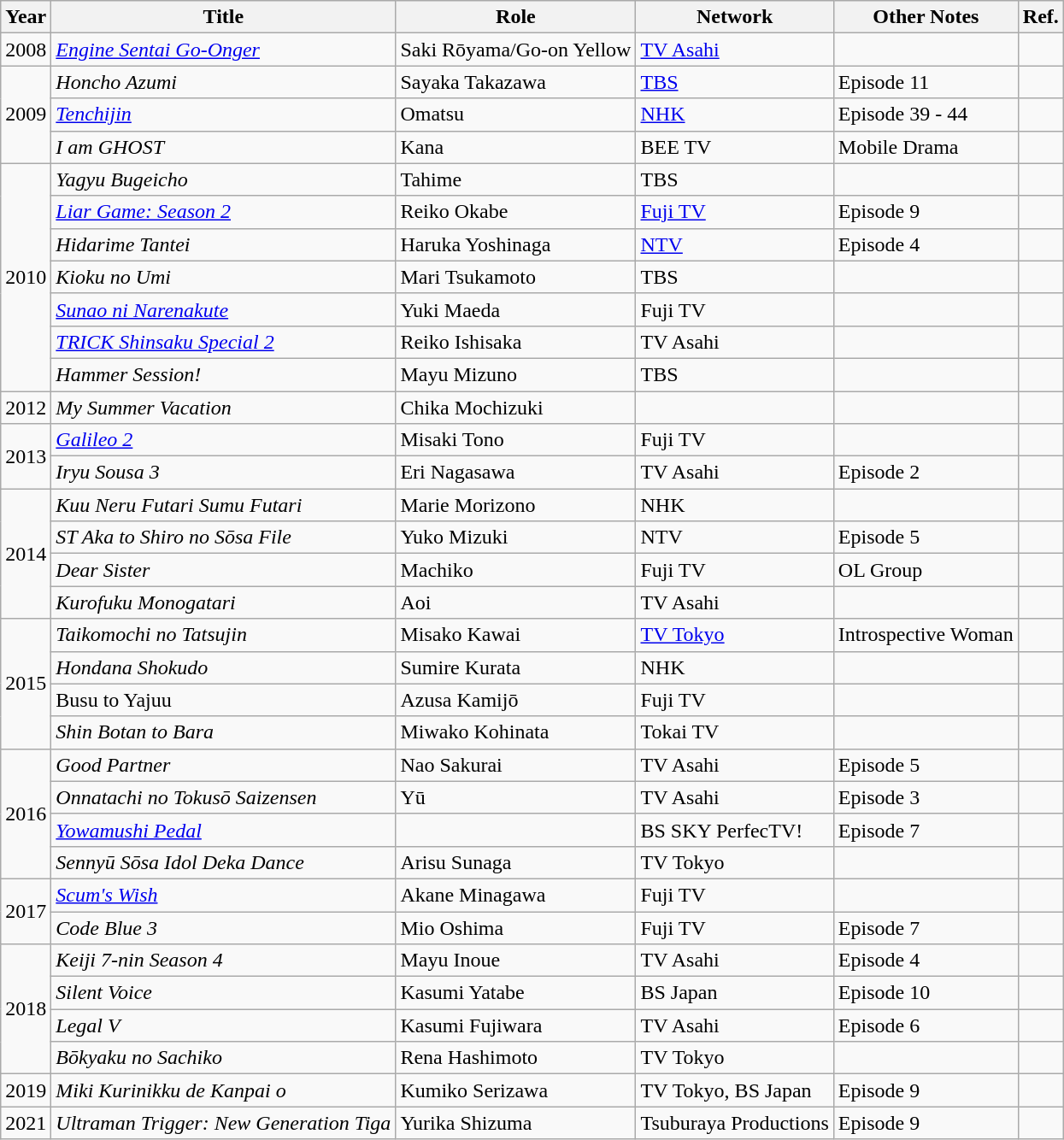<table class="wikitable">
<tr>
<th>Year</th>
<th>Title</th>
<th>Role</th>
<th>Network</th>
<th>Other Notes</th>
<th>Ref.</th>
</tr>
<tr>
<td>2008</td>
<td><em><a href='#'>Engine Sentai Go-Onger</a></em></td>
<td>Saki Rōyama/Go-on Yellow</td>
<td><a href='#'>TV Asahi</a></td>
<td></td>
<td></td>
</tr>
<tr>
<td rowspan="3">2009</td>
<td><em>Honcho Azumi</em></td>
<td>Sayaka Takazawa</td>
<td><a href='#'>TBS</a></td>
<td>Episode 11</td>
<td></td>
</tr>
<tr>
<td><em><a href='#'>Tenchijin</a></em></td>
<td>Omatsu</td>
<td><a href='#'>NHK</a></td>
<td>Episode 39 - 44</td>
<td></td>
</tr>
<tr>
<td><em>I am GHOST</em></td>
<td>Kana</td>
<td>BEE TV</td>
<td>Mobile Drama</td>
<td></td>
</tr>
<tr>
<td rowspan="7">2010</td>
<td><em>Yagyu Bugeicho</em></td>
<td>Tahime</td>
<td>TBS</td>
<td></td>
<td></td>
</tr>
<tr>
<td><em><a href='#'>Liar Game: Season 2</a></em></td>
<td>Reiko Okabe</td>
<td><a href='#'>Fuji TV</a></td>
<td>Episode 9</td>
<td></td>
</tr>
<tr>
<td><em>Hidarime Tantei</em></td>
<td>Haruka Yoshinaga</td>
<td><a href='#'>NTV</a></td>
<td>Episode 4</td>
<td></td>
</tr>
<tr>
<td><em>Kioku no Umi</em></td>
<td>Mari Tsukamoto</td>
<td>TBS</td>
<td></td>
<td></td>
</tr>
<tr>
<td><em><a href='#'>Sunao ni Narenakute</a></em></td>
<td>Yuki Maeda</td>
<td>Fuji TV</td>
<td></td>
<td></td>
</tr>
<tr>
<td><em><a href='#'>TRICK Shinsaku Special 2</a></em></td>
<td>Reiko Ishisaka</td>
<td>TV Asahi</td>
<td></td>
<td></td>
</tr>
<tr>
<td><em>Hammer Session!</em></td>
<td>Mayu Mizuno</td>
<td>TBS</td>
<td></td>
<td></td>
</tr>
<tr>
<td>2012</td>
<td><em>My Summer Vacation</em></td>
<td>Chika Mochizuki</td>
<td></td>
<td></td>
<td></td>
</tr>
<tr>
<td rowspan="2">2013</td>
<td><a href='#'><em>Galileo 2</em></a></td>
<td>Misaki Tono</td>
<td>Fuji TV</td>
<td></td>
<td></td>
</tr>
<tr>
<td><em>Iryu Sousa 3</em></td>
<td>Eri Nagasawa</td>
<td>TV Asahi</td>
<td>Episode 2</td>
<td></td>
</tr>
<tr>
<td rowspan="4">2014</td>
<td><em>Kuu Neru Futari Sumu Futari</em></td>
<td>Marie Morizono</td>
<td>NHK</td>
<td></td>
<td></td>
</tr>
<tr>
<td><em>ST Aka to Shiro no Sōsa File</em></td>
<td>Yuko Mizuki</td>
<td>NTV</td>
<td>Episode 5</td>
<td></td>
</tr>
<tr>
<td><em>Dear Sister</em></td>
<td>Machiko</td>
<td>Fuji TV</td>
<td>OL Group</td>
<td></td>
</tr>
<tr>
<td><em>Kurofuku Monogatari</em></td>
<td>Aoi</td>
<td>TV Asahi</td>
<td></td>
<td></td>
</tr>
<tr>
<td rowspan="4">2015</td>
<td><em>Taikomochi no Tatsujin</em></td>
<td>Misako Kawai</td>
<td><a href='#'>TV Tokyo</a></td>
<td>Introspective Woman</td>
<td></td>
</tr>
<tr>
<td><em>Hondana Shokudo</em></td>
<td>Sumire Kurata</td>
<td>NHK</td>
<td></td>
<td></td>
</tr>
<tr>
<td>Busu to Yajuu</td>
<td>Azusa Kamijō</td>
<td>Fuji TV</td>
<td></td>
<td></td>
</tr>
<tr>
<td><em>Shin Botan to Bara</em></td>
<td>Miwako Kohinata</td>
<td>Tokai TV</td>
<td></td>
<td></td>
</tr>
<tr>
<td rowspan="4">2016</td>
<td><em>Good Partner</em></td>
<td>Nao Sakurai</td>
<td>TV Asahi</td>
<td>Episode 5</td>
<td></td>
</tr>
<tr>
<td><em>Onnatachi no Tokusō Saizensen</em></td>
<td>Yū</td>
<td>TV Asahi</td>
<td>Episode 3</td>
<td></td>
</tr>
<tr>
<td><em><a href='#'>Yowamushi Pedal</a></em></td>
<td></td>
<td>BS SKY PerfecTV!</td>
<td>Episode 7</td>
<td></td>
</tr>
<tr>
<td><em>Sennyū Sōsa Idol Deka Dance</em></td>
<td>Arisu Sunaga</td>
<td>TV Tokyo</td>
<td></td>
<td></td>
</tr>
<tr>
<td rowspan="2">2017</td>
<td><em><a href='#'>Scum's Wish</a></em></td>
<td>Akane Minagawa</td>
<td>Fuji TV</td>
<td></td>
<td></td>
</tr>
<tr>
<td><em>Code Blue 3</em></td>
<td>Mio Oshima</td>
<td>Fuji TV</td>
<td>Episode 7</td>
<td></td>
</tr>
<tr>
<td rowspan="4">2018</td>
<td><em>Keiji 7-nin Season 4</em></td>
<td>Mayu Inoue</td>
<td>TV Asahi</td>
<td>Episode 4</td>
<td></td>
</tr>
<tr>
<td><em>Silent Voice</em></td>
<td>Kasumi Yatabe</td>
<td>BS Japan</td>
<td>Episode 10</td>
<td></td>
</tr>
<tr>
<td><em>Legal V</em></td>
<td>Kasumi Fujiwara</td>
<td>TV Asahi</td>
<td>Episode 6</td>
<td></td>
</tr>
<tr>
<td><em>Bōkyaku no Sachiko</em></td>
<td>Rena Hashimoto</td>
<td>TV Tokyo</td>
<td></td>
<td></td>
</tr>
<tr>
<td>2019</td>
<td><em>Miki Kurinikku de Kanpai o</em></td>
<td>Kumiko Serizawa</td>
<td>TV Tokyo, BS Japan</td>
<td>Episode 9</td>
<td></td>
</tr>
<tr>
<td>2021</td>
<td><em>Ultraman Trigger: New Generation Tiga</em></td>
<td>Yurika Shizuma</td>
<td>Tsuburaya Productions</td>
<td>Episode 9</td>
<td></td>
</tr>
</table>
